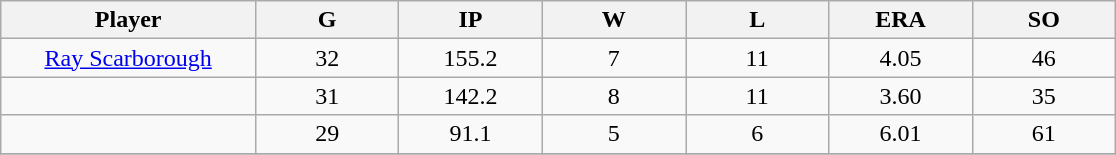<table class="wikitable sortable">
<tr>
<th bgcolor="#DDDDFF" width="16%">Player</th>
<th bgcolor="#DDDDFF" width="9%">G</th>
<th bgcolor="#DDDDFF" width="9%">IP</th>
<th bgcolor="#DDDDFF" width="9%">W</th>
<th bgcolor="#DDDDFF" width="9%">L</th>
<th bgcolor="#DDDDFF" width="9%">ERA</th>
<th bgcolor="#DDDDFF" width="9%">SO</th>
</tr>
<tr align="center">
<td><a href='#'>Ray Scarborough</a></td>
<td>32</td>
<td>155.2</td>
<td>7</td>
<td>11</td>
<td>4.05</td>
<td>46</td>
</tr>
<tr align="center">
<td></td>
<td>31</td>
<td>142.2</td>
<td>8</td>
<td>11</td>
<td>3.60</td>
<td>35</td>
</tr>
<tr align="center">
<td></td>
<td>29</td>
<td>91.1</td>
<td>5</td>
<td>6</td>
<td>6.01</td>
<td>61</td>
</tr>
<tr align="center">
</tr>
</table>
